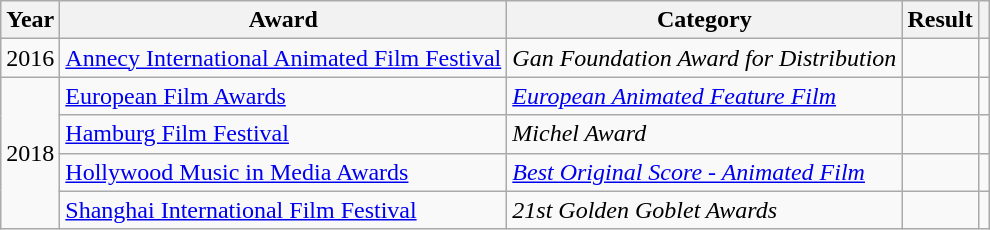<table class="wikitable">
<tr>
<th>Year</th>
<th>Award</th>
<th>Category</th>
<th>Result</th>
<th></th>
</tr>
<tr>
<td>2016</td>
<td><a href='#'>Annecy International Animated Film Festival</a></td>
<td><em>Gan Foundation Award for Distribution</em></td>
<td></td>
<td style="text-align:center;"></td>
</tr>
<tr>
<td rowspan="4">2018</td>
<td><a href='#'>European Film Awards</a></td>
<td><em><a href='#'>European Animated Feature Film</a></em></td>
<td></td>
<td style="text-align:center;"></td>
</tr>
<tr>
<td><a href='#'>Hamburg Film Festival</a></td>
<td><em>Michel Award</em></td>
<td></td>
<td style="text-align:center;"></td>
</tr>
<tr>
<td><a href='#'>Hollywood Music in Media Awards</a></td>
<td><em><a href='#'>Best Original Score - Animated Film</a></em></td>
<td></td>
<td style="text-align:center;"></td>
</tr>
<tr>
<td><a href='#'>Shanghai International Film Festival</a></td>
<td><em>21st Golden Goblet Awards</em></td>
<td></td>
<td style="text-align:center;"></td>
</tr>
</table>
